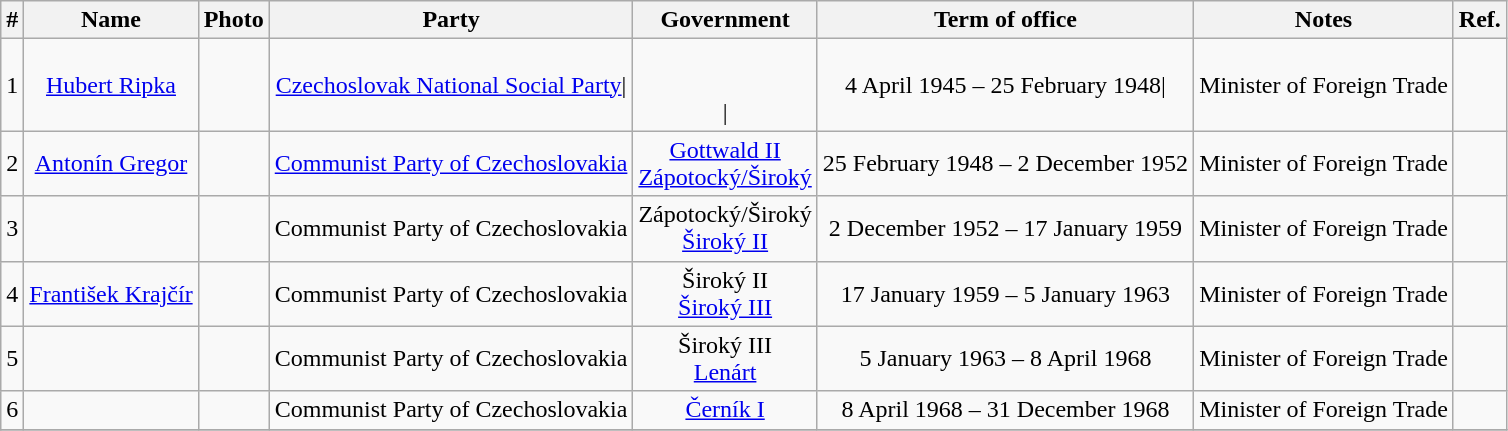<table class="wikitable">
<tr>
<th>#</th>
<th>Name</th>
<th>Photo</th>
<th>Party</th>
<th>Government</th>
<th>Term of office</th>
<th>Notes</th>
<th>Ref.</th>
</tr>
<tr>
<td align=center>1</td>
<td align="center"><a href='#'>Hubert Ripka</a></td>
<td></td>
<td align="center"><a href='#'>Czechoslovak National Social Party</a>|</td>
<td align="center"><br><br> |</td>
<td align="center">4 April 1945 – 25 February 1948|</td>
<td>Minister of Foreign Trade</td>
<td></td>
</tr>
<tr>
<td align=center>2</td>
<td align="center"><a href='#'>Antonín Gregor</a></td>
<td></td>
<td align="center"><a href='#'>Communist Party of Czechoslovakia</a></td>
<td align="center"><a href='#'>Gottwald II</a><br><a href='#'>Zápotocký/Široký</a></td>
<td align="center">25 February 1948 – 2 December 1952</td>
<td>Minister of Foreign Trade</td>
<td></td>
</tr>
<tr>
<td align=center>3</td>
<td align="center"></td>
<td></td>
<td align="center">Communist Party of Czechoslovakia</td>
<td align="center">Zápotocký/Široký<br><a href='#'>Široký II</a></td>
<td align="center">2 December 1952 – 17 January 1959</td>
<td>Minister of Foreign Trade</td>
<td></td>
</tr>
<tr>
<td align=center>4</td>
<td align="center"><a href='#'>František Krajčír</a></td>
<td></td>
<td align="center">Communist Party of Czechoslovakia</td>
<td align="center">Široký II<br><a href='#'>Široký III</a></td>
<td align="center">17 January 1959 – 5 January 1963</td>
<td>Minister of Foreign Trade</td>
<td></td>
</tr>
<tr>
<td align=center>5</td>
<td align="center"></td>
<td></td>
<td align="center">Communist Party of Czechoslovakia</td>
<td align="center">Široký III<br><a href='#'>Lenárt</a></td>
<td align="center">5 January 1963 – 8 April 1968</td>
<td>Minister of Foreign Trade</td>
<td></td>
</tr>
<tr>
<td align=center>6</td>
<td align="center"></td>
<td></td>
<td align="center">Communist Party of Czechoslovakia</td>
<td align="center"><a href='#'>Černík I</a></td>
<td align="center">8 April 1968 – 31 December 1968</td>
<td>Minister of Foreign Trade</td>
<td></td>
</tr>
<tr>
</tr>
</table>
